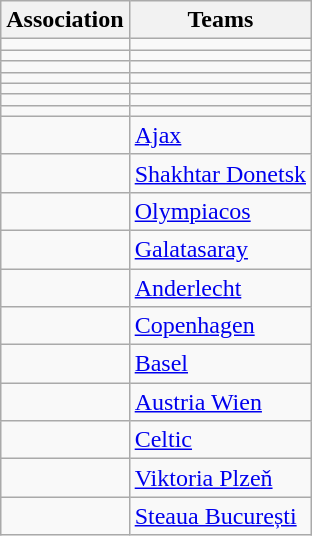<table class="wikitable">
<tr>
<th>Association</th>
<th>Teams</th>
</tr>
<tr>
<td></td>
<td></td>
</tr>
<tr>
<td></td>
<td></td>
</tr>
<tr>
<td></td>
<td></td>
</tr>
<tr>
<td></td>
<td></td>
</tr>
<tr>
<td></td>
<td></td>
</tr>
<tr>
<td></td>
<td></td>
</tr>
<tr>
<td></td>
<td></td>
</tr>
<tr>
<td></td>
<td><a href='#'>Ajax</a></td>
</tr>
<tr>
<td></td>
<td><a href='#'>Shakhtar Donetsk</a></td>
</tr>
<tr>
<td></td>
<td><a href='#'>Olympiacos</a></td>
</tr>
<tr>
<td></td>
<td><a href='#'>Galatasaray</a></td>
</tr>
<tr>
<td></td>
<td><a href='#'>Anderlecht</a></td>
</tr>
<tr>
<td></td>
<td><a href='#'>Copenhagen</a></td>
</tr>
<tr>
<td></td>
<td><a href='#'>Basel</a></td>
</tr>
<tr>
<td></td>
<td><a href='#'>Austria Wien</a></td>
</tr>
<tr>
<td></td>
<td><a href='#'>Celtic</a></td>
</tr>
<tr>
<td></td>
<td><a href='#'>Viktoria Plzeň</a></td>
</tr>
<tr>
<td></td>
<td><a href='#'>Steaua București</a></td>
</tr>
</table>
